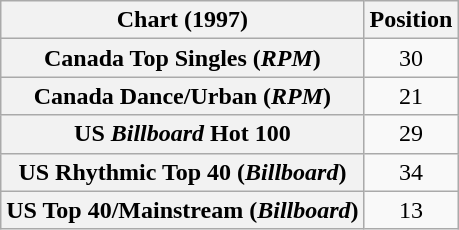<table class="wikitable sortable plainrowheaders" style="text-align:center">
<tr>
<th>Chart (1997)</th>
<th>Position</th>
</tr>
<tr>
<th scope="row">Canada Top Singles (<em>RPM</em>)</th>
<td>30</td>
</tr>
<tr>
<th scope="row">Canada Dance/Urban (<em>RPM</em>)</th>
<td>21</td>
</tr>
<tr>
<th scope="row">US <em>Billboard</em> Hot 100</th>
<td>29</td>
</tr>
<tr>
<th scope="row">US Rhythmic Top 40 (<em>Billboard</em>)</th>
<td>34</td>
</tr>
<tr>
<th scope="row">US Top 40/Mainstream (<em>Billboard</em>)</th>
<td>13</td>
</tr>
</table>
